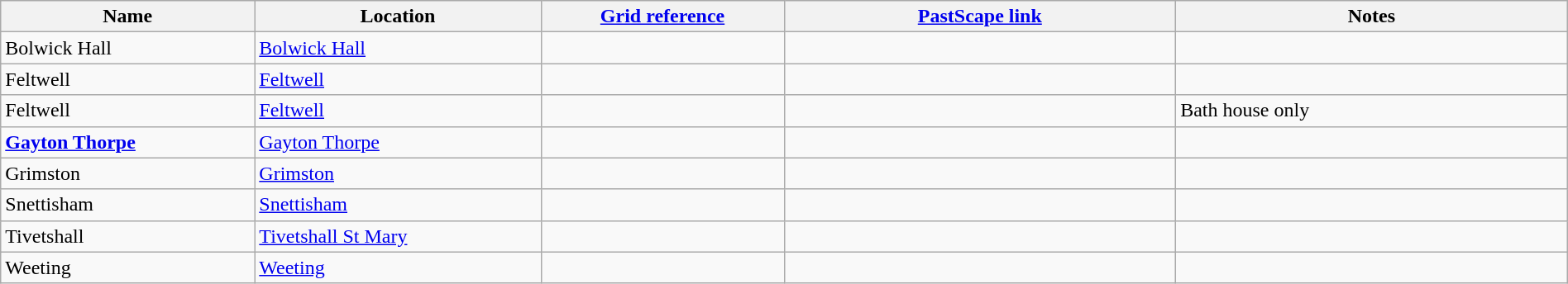<table class="wikitable sortable" border="1" style="width: 100%">
<tr>
<th scope="col">Name</th>
<th scope="col">Location</th>
<th scope="col"><a href='#'>Grid reference</a></th>
<th scope="col" class="unsortable" width="25%"><a href='#'>PastScape link</a></th>
<th scope="col" class="unsortable" width="25%">Notes</th>
</tr>
<tr>
<td>Bolwick Hall</td>
<td><a href='#'>Bolwick Hall</a></td>
<td></td>
<td></td>
<td></td>
</tr>
<tr>
<td>Feltwell</td>
<td><a href='#'>Feltwell</a></td>
<td></td>
<td></td>
<td></td>
</tr>
<tr>
<td>Feltwell</td>
<td><a href='#'>Feltwell</a></td>
<td></td>
<td></td>
<td>Bath house only</td>
</tr>
<tr>
<td><strong><a href='#'>Gayton Thorpe</a></strong></td>
<td><a href='#'>Gayton Thorpe</a></td>
<td></td>
<td></td>
<td></td>
</tr>
<tr>
<td>Grimston</td>
<td><a href='#'>Grimston</a></td>
<td></td>
<td></td>
<td></td>
</tr>
<tr>
<td>Snettisham</td>
<td><a href='#'>Snettisham</a></td>
<td></td>
<td></td>
<td></td>
</tr>
<tr>
<td>Tivetshall</td>
<td><a href='#'>Tivetshall St Mary</a></td>
<td></td>
<td></td>
<td></td>
</tr>
<tr>
<td>Weeting</td>
<td><a href='#'>Weeting</a></td>
<td></td>
<td></td>
<td></td>
</tr>
</table>
